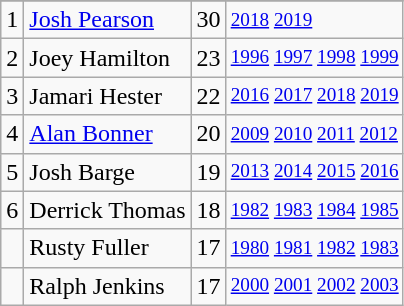<table class="wikitable">
<tr>
</tr>
<tr>
<td>1</td>
<td><a href='#'>Josh Pearson</a></td>
<td>30</td>
<td style="font-size:80%;"><a href='#'>2018</a> <a href='#'>2019</a></td>
</tr>
<tr>
<td>2</td>
<td>Joey Hamilton</td>
<td>23</td>
<td style="font-size:80%;"><a href='#'>1996</a> <a href='#'>1997</a> <a href='#'>1998</a> <a href='#'>1999</a></td>
</tr>
<tr>
<td>3</td>
<td>Jamari Hester</td>
<td>22</td>
<td style="font-size:80%;"><a href='#'>2016</a> <a href='#'>2017</a> <a href='#'>2018</a> <a href='#'>2019</a></td>
</tr>
<tr>
<td>4</td>
<td><a href='#'>Alan Bonner</a></td>
<td>20</td>
<td style="font-size:80%;"><a href='#'>2009</a> <a href='#'>2010</a> <a href='#'>2011</a> <a href='#'>2012</a></td>
</tr>
<tr>
<td>5</td>
<td>Josh Barge</td>
<td>19</td>
<td style="font-size:80%;"><a href='#'>2013</a> <a href='#'>2014</a> <a href='#'>2015</a> <a href='#'>2016</a></td>
</tr>
<tr>
<td>6</td>
<td>Derrick Thomas</td>
<td>18</td>
<td style="font-size:80%;"><a href='#'>1982</a> <a href='#'>1983</a> <a href='#'>1984</a> <a href='#'>1985</a></td>
</tr>
<tr>
<td></td>
<td>Rusty Fuller</td>
<td>17</td>
<td style="font-size:80%;"><a href='#'>1980</a> <a href='#'>1981</a> <a href='#'>1982</a> <a href='#'>1983</a></td>
</tr>
<tr>
<td></td>
<td>Ralph Jenkins</td>
<td>17</td>
<td style="font-size:80%;"><a href='#'>2000</a> <a href='#'>2001</a> <a href='#'>2002</a> <a href='#'>2003</a></td>
</tr>
</table>
